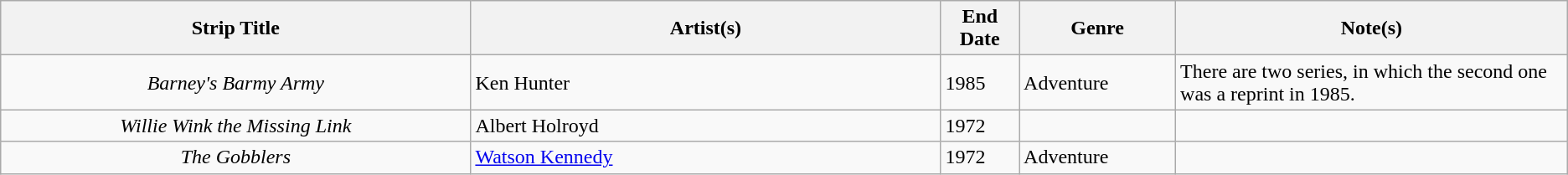<table class="wikitable sortable">
<tr>
<th width=30%>Strip Title</th>
<th width=30%>Artist(s)</th>
<th width=5%>End Date</th>
<th width=10%>Genre</th>
<th width=25%>Note(s)</th>
</tr>
<tr>
<td align=center><em>Barney's Barmy Army</em></td>
<td>Ken Hunter</td>
<td>1985</td>
<td>Adventure</td>
<td>There are two series, in which the second one was a reprint in 1985.</td>
</tr>
<tr>
<td align=center><em>Willie Wink the Missing Link</em></td>
<td>Albert Holroyd</td>
<td>1972</td>
<td></td>
<td></td>
</tr>
<tr>
<td align=center><em>The Gobblers</em></td>
<td><a href='#'>Watson Kennedy</a></td>
<td>1972</td>
<td>Adventure</td>
<td></td>
</tr>
</table>
